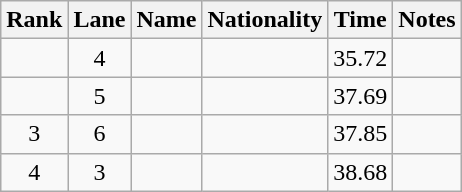<table class="wikitable sortable" style="text-align:center">
<tr>
<th>Rank</th>
<th>Lane</th>
<th>Name</th>
<th>Nationality</th>
<th>Time</th>
<th>Notes</th>
</tr>
<tr>
<td></td>
<td>4</td>
<td align=left></td>
<td align=left></td>
<td>35.72</td>
<td></td>
</tr>
<tr>
<td></td>
<td>5</td>
<td align=left></td>
<td align=left></td>
<td>37.69</td>
<td></td>
</tr>
<tr>
<td>3</td>
<td>6</td>
<td align=left></td>
<td align=left></td>
<td>37.85</td>
<td></td>
</tr>
<tr>
<td>4</td>
<td>3</td>
<td align=left></td>
<td align=left></td>
<td>38.68</td>
<td></td>
</tr>
</table>
